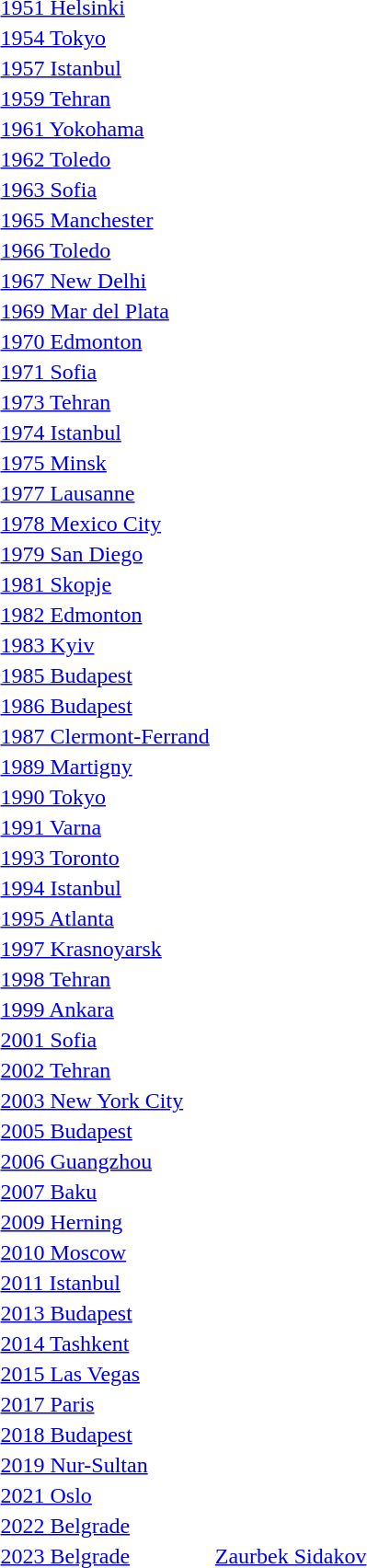<table>
<tr>
<td><a href='#'>1951 Helsinki</a></td>
<td></td>
<td></td>
<td></td>
</tr>
<tr>
<td><a href='#'>1954 Tokyo</a></td>
<td></td>
<td></td>
<td></td>
</tr>
<tr>
<td><a href='#'>1957 Istanbul</a></td>
<td></td>
<td></td>
<td></td>
</tr>
<tr>
<td><a href='#'>1959 Tehran</a></td>
<td></td>
<td></td>
<td></td>
</tr>
<tr>
<td><a href='#'>1961 Yokohama</a></td>
<td></td>
<td></td>
<td></td>
</tr>
<tr>
<td><a href='#'>1962 Toledo</a></td>
<td></td>
<td></td>
<td></td>
</tr>
<tr>
<td><a href='#'>1963 Sofia</a></td>
<td></td>
<td></td>
<td></td>
</tr>
<tr>
<td><a href='#'>1965 Manchester</a></td>
<td></td>
<td></td>
<td></td>
</tr>
<tr>
<td><a href='#'>1966 Toledo</a></td>
<td></td>
<td></td>
<td></td>
</tr>
<tr>
<td><a href='#'>1967 New Delhi</a></td>
<td></td>
<td></td>
<td></td>
</tr>
<tr>
<td><a href='#'>1969 Mar del Plata</a></td>
<td></td>
<td></td>
<td></td>
</tr>
<tr>
<td><a href='#'>1970 Edmonton</a></td>
<td></td>
<td></td>
<td></td>
</tr>
<tr>
<td><a href='#'>1971 Sofia</a></td>
<td></td>
<td></td>
<td></td>
</tr>
<tr>
<td><a href='#'>1973 Tehran</a></td>
<td></td>
<td></td>
<td></td>
</tr>
<tr>
<td><a href='#'>1974 Istanbul</a></td>
<td></td>
<td></td>
<td></td>
</tr>
<tr>
<td><a href='#'>1975 Minsk</a></td>
<td></td>
<td></td>
<td></td>
</tr>
<tr>
<td><a href='#'>1977 Lausanne</a></td>
<td></td>
<td></td>
<td></td>
</tr>
<tr>
<td><a href='#'>1978 Mexico City</a></td>
<td></td>
<td></td>
<td></td>
</tr>
<tr>
<td><a href='#'>1979 San Diego</a></td>
<td></td>
<td></td>
<td></td>
</tr>
<tr>
<td><a href='#'>1981 Skopje</a></td>
<td></td>
<td></td>
<td></td>
</tr>
<tr>
<td><a href='#'>1982 Edmonton</a></td>
<td></td>
<td></td>
<td></td>
</tr>
<tr>
<td><a href='#'>1983 Kyiv</a></td>
<td></td>
<td></td>
<td></td>
</tr>
<tr>
<td><a href='#'>1985 Budapest</a></td>
<td></td>
<td></td>
<td></td>
</tr>
<tr>
<td><a href='#'>1986 Budapest</a></td>
<td></td>
<td></td>
<td></td>
</tr>
<tr>
<td><a href='#'>1987 Clermont-Ferrand</a></td>
<td></td>
<td></td>
<td></td>
</tr>
<tr>
<td><a href='#'>1989 Martigny</a></td>
<td></td>
<td></td>
<td></td>
</tr>
<tr>
<td><a href='#'>1990 Tokyo</a></td>
<td></td>
<td></td>
<td></td>
</tr>
<tr>
<td><a href='#'>1991 Varna</a></td>
<td></td>
<td></td>
<td></td>
</tr>
<tr>
<td><a href='#'>1993 Toronto</a></td>
<td></td>
<td></td>
<td></td>
</tr>
<tr>
<td><a href='#'>1994 Istanbul</a></td>
<td></td>
<td></td>
<td></td>
</tr>
<tr>
<td><a href='#'>1995 Atlanta</a></td>
<td></td>
<td></td>
<td></td>
</tr>
<tr>
<td><a href='#'>1997 Krasnoyarsk</a></td>
<td></td>
<td></td>
<td></td>
</tr>
<tr>
<td><a href='#'>1998 Tehran</a></td>
<td></td>
<td></td>
<td></td>
</tr>
<tr>
<td><a href='#'>1999 Ankara</a></td>
<td></td>
<td></td>
<td></td>
</tr>
<tr>
<td><a href='#'>2001 Sofia</a></td>
<td></td>
<td></td>
<td></td>
</tr>
<tr>
<td><a href='#'>2002 Tehran</a></td>
<td></td>
<td></td>
<td></td>
</tr>
<tr>
<td><a href='#'>2003 New York City</a></td>
<td></td>
<td></td>
<td></td>
</tr>
<tr>
<td rowspan=2><a href='#'>2005 Budapest</a></td>
<td rowspan=2></td>
<td rowspan=2></td>
<td></td>
</tr>
<tr>
<td></td>
</tr>
<tr>
<td rowspan=2><a href='#'>2006 Guangzhou</a></td>
<td rowspan=2></td>
<td rowspan=2></td>
<td></td>
</tr>
<tr>
<td></td>
</tr>
<tr>
<td rowspan=2><a href='#'>2007 Baku</a></td>
<td rowspan=2></td>
<td rowspan=2></td>
<td></td>
</tr>
<tr>
<td></td>
</tr>
<tr>
<td rowspan=2><a href='#'>2009 Herning</a></td>
<td rowspan=2></td>
<td rowspan=2></td>
<td></td>
</tr>
<tr>
<td></td>
</tr>
<tr>
<td rowspan=2><a href='#'>2010 Moscow</a></td>
<td rowspan=2></td>
<td rowspan=2></td>
<td></td>
</tr>
<tr>
<td></td>
</tr>
<tr>
<td rowspan=2><a href='#'>2011 Istanbul</a></td>
<td rowspan=2></td>
<td rowspan=2></td>
<td></td>
</tr>
<tr>
<td></td>
</tr>
<tr>
<td rowspan=2><a href='#'>2013 Budapest</a></td>
<td rowspan=2></td>
<td rowspan=2></td>
<td></td>
</tr>
<tr>
<td></td>
</tr>
<tr>
<td rowspan=2><a href='#'>2014 Tashkent</a></td>
<td rowspan=2></td>
<td rowspan=2></td>
<td></td>
</tr>
<tr>
<td></td>
</tr>
<tr>
<td rowspan=2><a href='#'>2015 Las Vegas</a></td>
<td rowspan=2></td>
<td rowspan=2></td>
<td></td>
</tr>
<tr>
<td></td>
</tr>
<tr>
<td rowspan=2><a href='#'>2017 Paris</a></td>
<td rowspan=2></td>
<td rowspan=2></td>
<td></td>
</tr>
<tr>
<td></td>
</tr>
<tr>
<td rowspan=2><a href='#'>2018 Budapest</a></td>
<td rowspan=2></td>
<td rowspan=2></td>
<td></td>
</tr>
<tr>
<td></td>
</tr>
<tr>
<td rowspan=2><a href='#'>2019 Nur-Sultan</a></td>
<td rowspan=2></td>
<td rowspan=2></td>
<td></td>
</tr>
<tr>
<td></td>
</tr>
<tr>
<td rowspan=2><a href='#'>2021 Oslo</a></td>
<td rowspan=2></td>
<td rowspan=2></td>
<td></td>
</tr>
<tr>
<td></td>
</tr>
<tr>
<td rowspan=2><a href='#'>2022 Belgrade</a></td>
<td rowspan=2></td>
<td rowspan=2></td>
<td></td>
</tr>
<tr>
<td></td>
</tr>
<tr>
<td rowspan=2><a href='#'>2023 Belgrade</a></td>
<td rowspan=2> <a href='#'>Zaurbek Sidakov</a> </td>
<td rowspan=2></td>
<td></td>
</tr>
<tr>
<td></td>
</tr>
</table>
